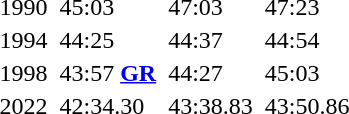<table>
<tr>
<td>1990</td>
<td></td>
<td>45:03</td>
<td></td>
<td>47:03</td>
<td></td>
<td>47:23</td>
</tr>
<tr>
<td>1994</td>
<td></td>
<td>44:25</td>
<td></td>
<td>44:37</td>
<td></td>
<td>44:54</td>
</tr>
<tr>
<td>1998</td>
<td></td>
<td>43:57 <strong><a href='#'>GR</a></strong></td>
<td></td>
<td>44:27</td>
<td></td>
<td>45:03</td>
</tr>
<tr>
<td>2022<br></td>
<td></td>
<td>42:34.30 </td>
<td></td>
<td>43:38.83</td>
<td></td>
<td>43:50.86</td>
</tr>
</table>
